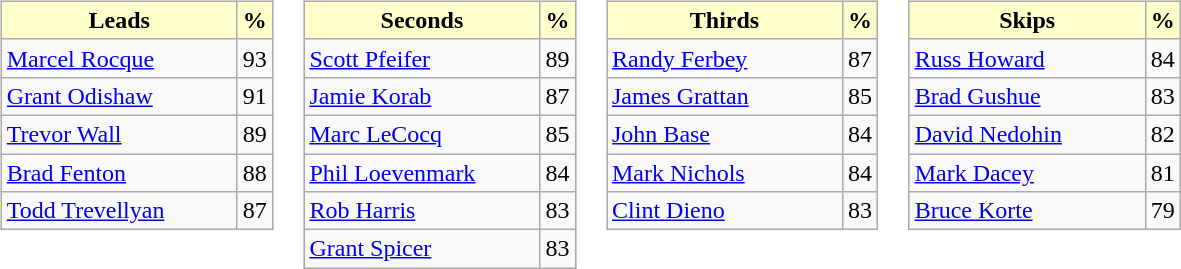<table>
<tr>
<td valign=top><br><table class="wikitable">
<tr>
<th style="background: #ffffcc; width:150px;">Leads</th>
<th style="background: #ffffcc;">%</th>
</tr>
<tr>
<td> <a href='#'>Marcel Rocque</a></td>
<td>93</td>
</tr>
<tr>
<td> <a href='#'>Grant Odishaw</a></td>
<td>91</td>
</tr>
<tr>
<td> <a href='#'>Trevor Wall</a></td>
<td>89</td>
</tr>
<tr>
<td> <a href='#'>Brad Fenton</a></td>
<td>88</td>
</tr>
<tr>
<td> <a href='#'>Todd Trevellyan</a></td>
<td>87</td>
</tr>
</table>
</td>
<td valign=top><br><table class="wikitable">
<tr>
<th style="background: #ffffcc; width:150px;">Seconds</th>
<th style="background: #ffffcc;">%</th>
</tr>
<tr>
<td> <a href='#'>Scott Pfeifer</a></td>
<td>89</td>
</tr>
<tr>
<td> <a href='#'>Jamie Korab</a></td>
<td>87</td>
</tr>
<tr>
<td> <a href='#'>Marc LeCocq</a></td>
<td>85</td>
</tr>
<tr>
<td> <a href='#'>Phil Loevenmark</a></td>
<td>84</td>
</tr>
<tr>
<td> <a href='#'>Rob Harris</a></td>
<td>83</td>
</tr>
<tr>
<td> <a href='#'>Grant Spicer</a></td>
<td>83</td>
</tr>
</table>
</td>
<td valign=top><br><table class="wikitable">
<tr>
<th style="background: #ffffcc; width:150px;">Thirds</th>
<th style="background: #ffffcc;">%</th>
</tr>
<tr>
<td> <a href='#'>Randy Ferbey</a></td>
<td>87</td>
</tr>
<tr>
<td> <a href='#'>James Grattan</a></td>
<td>85</td>
</tr>
<tr>
<td> <a href='#'>John Base</a></td>
<td>84</td>
</tr>
<tr>
<td> <a href='#'>Mark Nichols</a></td>
<td>84</td>
</tr>
<tr>
<td> <a href='#'>Clint Dieno</a></td>
<td>83</td>
</tr>
</table>
</td>
<td valign=top><br><table class="wikitable">
<tr>
<th style="background: #ffffcc; width:150px;">Skips</th>
<th style="background: #ffffcc;">%</th>
</tr>
<tr>
<td> <a href='#'>Russ Howard</a></td>
<td>84</td>
</tr>
<tr>
<td> <a href='#'>Brad Gushue</a></td>
<td>83</td>
</tr>
<tr>
<td> <a href='#'>David Nedohin</a></td>
<td>82</td>
</tr>
<tr>
<td> <a href='#'>Mark Dacey</a></td>
<td>81</td>
</tr>
<tr>
<td> <a href='#'>Bruce Korte</a></td>
<td>79</td>
</tr>
</table>
</td>
</tr>
</table>
